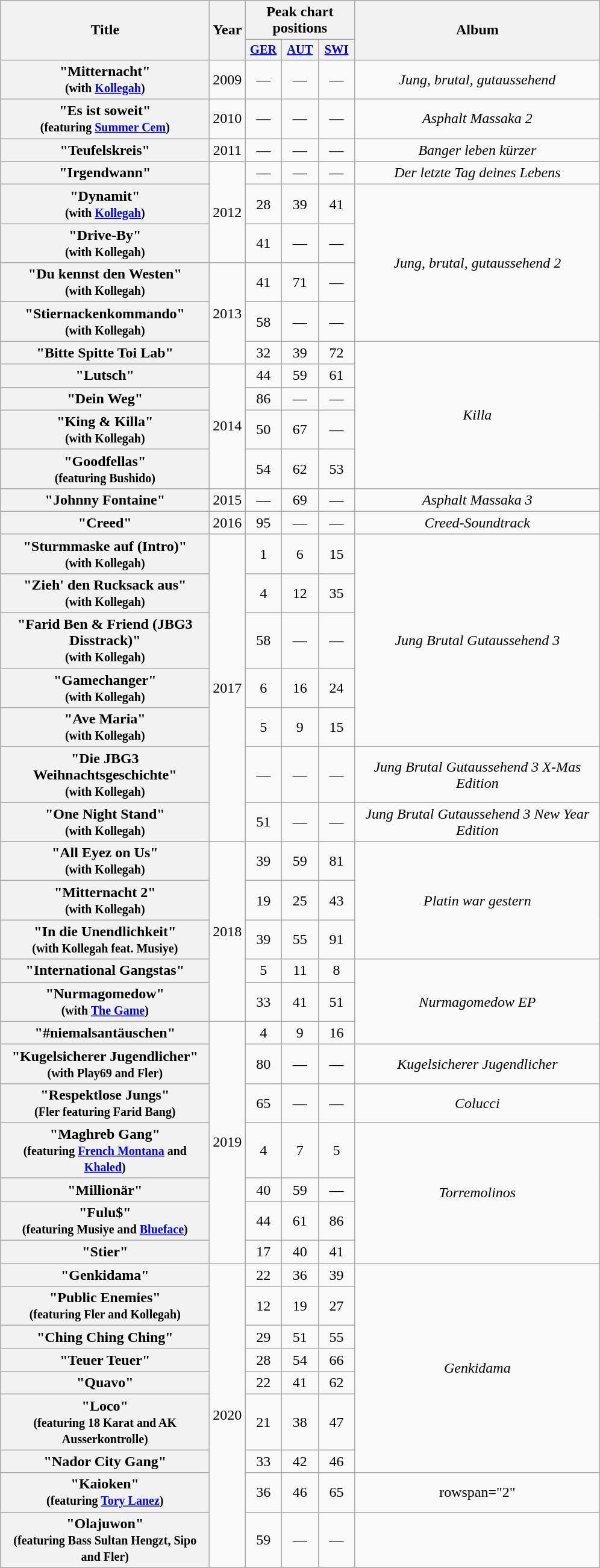<table class="wikitable plainrowheaders" style="text-align:center;">
<tr>
<th scope="col" rowspan="2" style="width:14em;">Title</th>
<th scope="col" rowspan="2" style="width:1em;">Year</th>
<th scope="col" colspan="3">Peak chart positions</th>
<th scope="col" rowspan="2" style="width:16.5em;">Album</th>
</tr>
<tr>
<th style="width:2.5em; font-size:85%"><a href='#'>GER</a><br></th>
<th style="width:2.5em; font-size:85%"><a href='#'>AUT</a><br></th>
<th style="width:2.5em; font-size:85%"><a href='#'>SWI</a><br></th>
</tr>
<tr>
<th scope="row">"Mitternacht"<br><small>(with <a href='#'>Kollegah</a>)</small></th>
<td>2009</td>
<td>—</td>
<td>—</td>
<td>—</td>
<td><em>Jung, brutal, gutaussehend</em></td>
</tr>
<tr>
<th scope="row">"Es ist soweit"<br><small>(featuring <a href='#'>Summer Cem</a>)</small></th>
<td>2010</td>
<td>—</td>
<td>—</td>
<td>—</td>
<td><em>Asphalt Massaka 2</em></td>
</tr>
<tr>
<th scope="row">"Teufelskreis"</th>
<td>2011</td>
<td>—</td>
<td>—</td>
<td>—</td>
<td><em>Banger leben kürzer</em></td>
</tr>
<tr>
<th scope="row">"Irgendwann"</th>
<td rowspan="3">2012</td>
<td>—</td>
<td>—</td>
<td>—</td>
<td><em>Der letzte Tag deines Lebens</em></td>
</tr>
<tr>
<th scope="row">"Dynamit"<br><small>(with <a href='#'>Kollegah</a>)</small></th>
<td>28</td>
<td>39</td>
<td>41</td>
<td rowspan="4"><em>Jung, brutal, gutaussehend 2</em></td>
</tr>
<tr>
<th scope="row">"Drive-By"<br><small>(with Kollegah)</small></th>
<td>41</td>
<td>—</td>
<td>—</td>
</tr>
<tr>
<th scope="row">"Du kennst den Westen"<br><small>(with Kollegah)</small></th>
<td rowspan="3">2013</td>
<td>41</td>
<td>71</td>
<td>—</td>
</tr>
<tr>
<th scope="row">"Stiernackenkommando"<br><small>(with Kollegah)</small></th>
<td>58</td>
<td>—</td>
<td>—</td>
</tr>
<tr>
<th scope="row">"Bitte Spitte Toi Lab"</th>
<td>32</td>
<td>39</td>
<td>72</td>
<td rowspan="5"><em>Killa</em></td>
</tr>
<tr>
<th scope="row">"Lutsch"</th>
<td rowspan="4">2014</td>
<td>44</td>
<td>59</td>
<td>61</td>
</tr>
<tr>
<th scope="row">"Dein Weg"</th>
<td>86</td>
<td>—</td>
<td>—</td>
</tr>
<tr>
<th scope="row">"King & Killa"<br><small>(with Kollegah)</small></th>
<td>50</td>
<td>67</td>
<td>—</td>
</tr>
<tr>
<th scope="row">"Goodfellas"<br><small>(featuring Bushido)</small></th>
<td>54</td>
<td>62</td>
<td>53</td>
</tr>
<tr>
<th scope="row">"Johnny Fontaine"</th>
<td>2015</td>
<td>—</td>
<td>69</td>
<td>—</td>
<td><em>Asphalt Massaka 3</em></td>
</tr>
<tr>
<th scope="row">"Creed"</th>
<td>2016</td>
<td>95</td>
<td>—</td>
<td>—</td>
<td><em>Creed-Soundtrack</em></td>
</tr>
<tr>
<th scope="row">"Sturmmaske auf (Intro)"<br><small>(with Kollegah)</small></th>
<td rowspan="7">2017</td>
<td>1</td>
<td>6</td>
<td>15</td>
<td rowspan="5"><em>Jung Brutal Gutaussehend 3</em></td>
</tr>
<tr>
<th scope="row">"Zieh' den Rucksack aus"<br><small>(with Kollegah)</small></th>
<td>4</td>
<td>12</td>
<td>35</td>
</tr>
<tr>
<th scope="row">"Farid Ben & Friend (JBG3 Disstrack)"<br><small>(with Kollegah)</small></th>
<td>58</td>
<td>—</td>
<td>—</td>
</tr>
<tr>
<th scope="row">"Gamechanger"<br><small>(with Kollegah)</small></th>
<td>6</td>
<td>16</td>
<td>24</td>
</tr>
<tr>
<th scope="row">"Ave Maria"<br><small>(with Kollegah)</small></th>
<td>5</td>
<td>9</td>
<td>15</td>
</tr>
<tr>
<th scope="row">"Die JBG3 Weihnachtsgeschichte"<br><small>(with Kollegah)</small></th>
<td>—</td>
<td>—</td>
<td>—</td>
<td><em>Jung Brutal Gutaussehend 3 X-Mas Edition</em></td>
</tr>
<tr>
<th scope="row">"One Night Stand"<br><small>(with Kollegah)</small></th>
<td>51</td>
<td>—</td>
<td>—</td>
<td><em>Jung Brutal Gutaussehend 3 New Year Edition</em></td>
</tr>
<tr>
<th scope="row">"All Eyez on Us"<br><small>(with Kollegah)</small></th>
<td rowspan="5">2018</td>
<td>39</td>
<td>59</td>
<td>81</td>
<td rowspan="3"><em>Platin war gestern</em></td>
</tr>
<tr>
<th scope="row">"Mitternacht 2"<br><small>(with Kollegah)</small></th>
<td>19</td>
<td>25</td>
<td>43</td>
</tr>
<tr>
<th scope="row">"In die Unendlichkeit"<br><small>(with Kollegah feat. Musiye)</small></th>
<td>39</td>
<td>55</td>
<td>91</td>
</tr>
<tr>
<th scope="row">"International Gangstas"<br></th>
<td>5</td>
<td>11</td>
<td>8</td>
<td rowspan="3"><em>Nurmagomedow EP</em></td>
</tr>
<tr>
<th scope="row">"Nurmagomedow"<br><small>(with <a href='#'>The Game</a>)</small></th>
<td>33</td>
<td>41</td>
<td>51</td>
</tr>
<tr>
<th scope="row">"#niemalsantäuschen"</th>
<td rowspan="7">2019</td>
<td>4</td>
<td>9</td>
<td>16</td>
</tr>
<tr>
<th scope="row">"Kugelsicherer Jugendlicher"<br><small>(with Play69 and Fler)</small></th>
<td>80</td>
<td>—</td>
<td>—</td>
<td><em>Kugelsicherer Jugendlicher</em></td>
</tr>
<tr>
<th scope="row">"Respektlose Jungs"<br><small>(Fler featuring Farid Bang)</small></th>
<td>65</td>
<td>—</td>
<td>—</td>
<td><em>Colucci</em></td>
</tr>
<tr>
<th scope="row">"Maghreb Gang"<br><small>(featuring <a href='#'>French Montana</a> and <a href='#'>Khaled</a>)</small></th>
<td>4</td>
<td>7</td>
<td>5</td>
<td rowspan="4"><em>Torremolinos</em></td>
</tr>
<tr>
<th scope="row">"Millionär"</th>
<td>40</td>
<td>59</td>
<td>—</td>
</tr>
<tr>
<th scope="row">"Fulu$"<br><small>(featuring Musiye and <a href='#'>Blueface</a>)</small></th>
<td>44</td>
<td>61</td>
<td>86</td>
</tr>
<tr>
<th scope="row">"Stier"</th>
<td>17</td>
<td>40</td>
<td>41</td>
</tr>
<tr>
<th scope="row">"Genkidama"</th>
<td rowspan="9">2020</td>
<td>22</td>
<td>36</td>
<td>39</td>
<td rowspan="7"><em>Genkidama</em></td>
</tr>
<tr>
<th scope="row">"Public Enemies"<br><small>(featuring Fler and Kollegah)</small></th>
<td>12</td>
<td>19</td>
<td>27</td>
</tr>
<tr>
<th scope="row">"Ching Ching Ching"</th>
<td>29</td>
<td>51</td>
<td>55</td>
</tr>
<tr>
<th scope="row">"Teuer Teuer"</th>
<td>28</td>
<td>54</td>
<td>66</td>
</tr>
<tr>
<th scope="row">"Quavo"</th>
<td>22</td>
<td>41</td>
<td>62</td>
</tr>
<tr>
<th scope="row">"Loco"<br><small>(featuring 18 Karat and AK Ausserkontrolle)</small></th>
<td>21</td>
<td>38</td>
<td>47</td>
</tr>
<tr>
<th scope="row">"Nador City Gang"</th>
<td>33</td>
<td>42</td>
<td>46</td>
</tr>
<tr>
<th scope="row">"Kaioken"<br><small>(featuring <a href='#'>Tory Lanez</a>)</small></th>
<td>36</td>
<td>46</td>
<td>65</td>
<td>rowspan="2" </td>
</tr>
<tr>
<th scope="row">"Olajuwon"<br><small>(featuring Bass Sultan Hengzt, Sipo and Fler)</small></th>
<td>59</td>
<td>—</td>
<td>—</td>
</tr>
</table>
